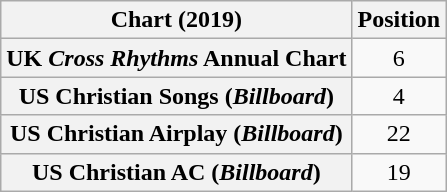<table class="wikitable sortable plainrowheaders" style="text-align:center">
<tr>
<th scope="col">Chart (2019)</th>
<th scope="col">Position</th>
</tr>
<tr>
<th scope="row">UK <em> Cross Rhythms</em> Annual Chart</th>
<td>6</td>
</tr>
<tr>
<th scope="row">US Christian Songs (<em>Billboard</em>)</th>
<td>4</td>
</tr>
<tr>
<th scope="row">US Christian Airplay (<em>Billboard</em>)</th>
<td>22</td>
</tr>
<tr>
<th scope="row">US Christian AC (<em>Billboard</em>)</th>
<td>19</td>
</tr>
</table>
